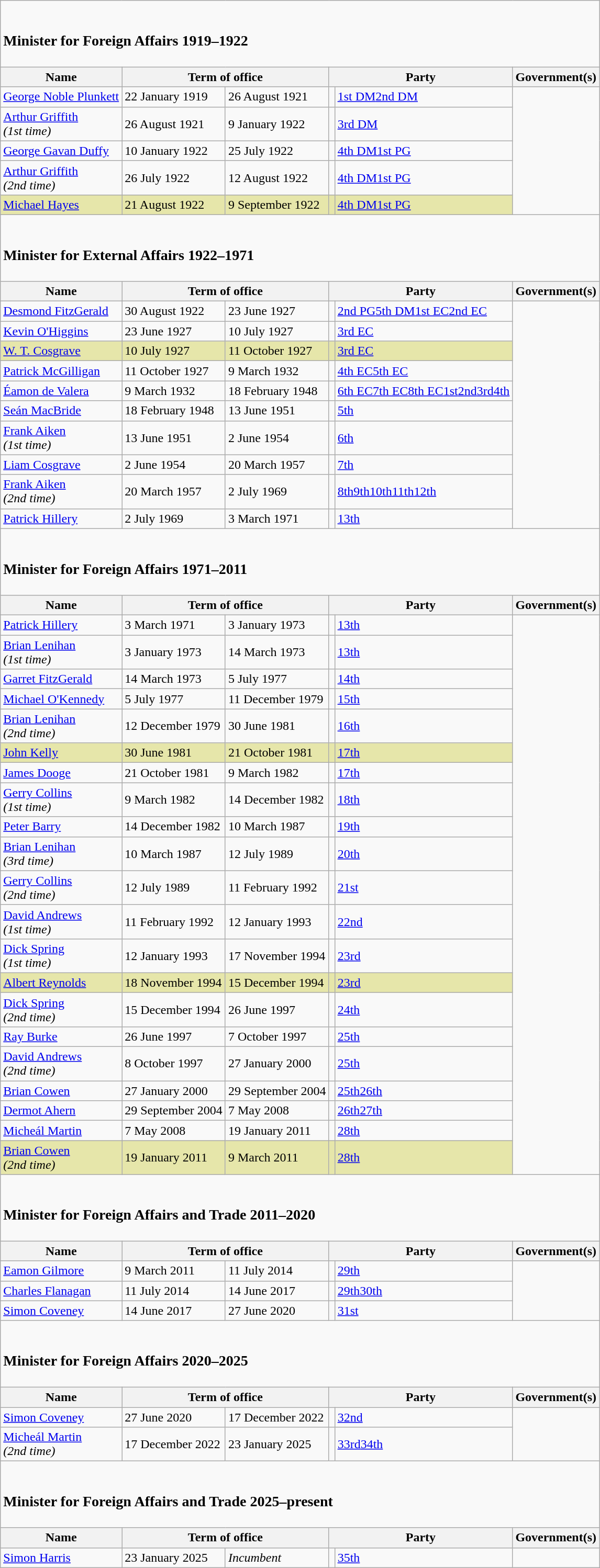<table class ="wikitable">
<tr>
<td colspan="8"><br><h3>Minister for Foreign Affairs 1919–1922</h3></td>
</tr>
<tr>
<th>Name</th>
<th colspan="2">Term of office</th>
<th colspan="2">Party</th>
<th>Government(s)</th>
</tr>
<tr>
<td><a href='#'>George Noble Plunkett</a></td>
<td>22 January 1919</td>
<td>26 August 1921</td>
<td></td>
<td><a href='#'>1st DM</a><a href='#'>2nd DM</a></td>
</tr>
<tr>
<td><a href='#'>Arthur Griffith</a><br><em>(1st time)</em></td>
<td>26 August 1921</td>
<td>9 January 1922</td>
<td></td>
<td><a href='#'>3rd DM</a></td>
</tr>
<tr>
<td><a href='#'>George Gavan Duffy</a></td>
<td>10 January 1922</td>
<td>25 July 1922</td>
<td></td>
<td><a href='#'>4th DM</a><a href='#'>1st PG</a></td>
</tr>
<tr>
<td><a href='#'>Arthur Griffith</a><br><em>(2nd time)</em></td>
<td>26 July 1922</td>
<td>12 August 1922</td>
<td></td>
<td><a href='#'>4th DM</a><a href='#'>1st PG</a></td>
</tr>
<tr bgcolor=#E6E6AA>
<td><a href='#'>Michael Hayes</a> </td>
<td>21 August 1922</td>
<td>9 September 1922</td>
<td></td>
<td><a href='#'>4th DM</a><a href='#'>1st PG</a></td>
</tr>
<tr>
<td colspan="8"><br><h3>Minister for External Affairs 1922–1971</h3></td>
</tr>
<tr>
<th>Name</th>
<th colspan="2">Term of office</th>
<th colspan="2">Party</th>
<th>Government(s)</th>
</tr>
<tr>
<td><a href='#'>Desmond FitzGerald</a></td>
<td>30 August 1922</td>
<td>23 June 1927</td>
<td></td>
<td><a href='#'>2nd PG</a><a href='#'>5th DM</a><a href='#'>1st EC</a><a href='#'>2nd EC</a></td>
</tr>
<tr>
<td><a href='#'>Kevin O'Higgins</a></td>
<td>23 June 1927</td>
<td>10 July 1927</td>
<td></td>
<td><a href='#'>3rd EC</a></td>
</tr>
<tr bgcolor=#E6E6AA>
<td><a href='#'>W. T. Cosgrave</a> </td>
<td>10 July 1927</td>
<td>11 October 1927</td>
<td></td>
<td><a href='#'>3rd EC</a></td>
</tr>
<tr>
<td><a href='#'>Patrick McGilligan</a></td>
<td>11 October 1927</td>
<td>9 March 1932</td>
<td></td>
<td><a href='#'>4th EC</a><a href='#'>5th EC</a></td>
</tr>
<tr>
<td><a href='#'>Éamon de Valera</a></td>
<td>9 March 1932</td>
<td>18 February 1948</td>
<td></td>
<td><a href='#'>6th EC</a><a href='#'>7th EC</a><a href='#'>8th EC</a><a href='#'>1st</a><a href='#'>2nd</a><a href='#'>3rd</a><a href='#'>4th</a></td>
</tr>
<tr>
<td><a href='#'>Seán MacBride</a></td>
<td>18 February 1948</td>
<td>13 June 1951</td>
<td></td>
<td><a href='#'>5th</a></td>
</tr>
<tr>
<td><a href='#'>Frank Aiken</a><br><em>(1st time)</em></td>
<td>13 June 1951</td>
<td>2 June 1954</td>
<td></td>
<td><a href='#'>6th</a></td>
</tr>
<tr>
<td><a href='#'>Liam Cosgrave</a></td>
<td>2 June 1954</td>
<td>20 March 1957</td>
<td></td>
<td><a href='#'>7th</a></td>
</tr>
<tr>
<td><a href='#'>Frank Aiken</a><br><em>(2nd time)</em></td>
<td>20 March 1957</td>
<td>2 July 1969</td>
<td></td>
<td><a href='#'>8th</a><a href='#'>9th</a><a href='#'>10th</a><a href='#'>11th</a><a href='#'>12th</a></td>
</tr>
<tr>
<td><a href='#'>Patrick Hillery</a></td>
<td>2 July 1969</td>
<td>3 March 1971</td>
<td></td>
<td><a href='#'>13th</a></td>
</tr>
<tr>
<td colspan="8"><br><h3>Minister for Foreign Affairs 1971–2011</h3></td>
</tr>
<tr>
<th>Name</th>
<th colspan="2">Term of office</th>
<th colspan="2">Party</th>
<th>Government(s)</th>
</tr>
<tr>
<td><a href='#'>Patrick Hillery</a></td>
<td>3 March 1971</td>
<td>3 January 1973</td>
<td></td>
<td><a href='#'>13th</a></td>
</tr>
<tr>
<td><a href='#'>Brian Lenihan</a><br><em>(1st time)</em></td>
<td>3 January 1973</td>
<td>14 March 1973</td>
<td></td>
<td><a href='#'>13th</a></td>
</tr>
<tr>
<td><a href='#'>Garret FitzGerald</a></td>
<td>14 March 1973</td>
<td>5 July 1977</td>
<td></td>
<td><a href='#'>14th</a></td>
</tr>
<tr>
<td><a href='#'>Michael O'Kennedy</a></td>
<td>5 July 1977</td>
<td>11 December 1979</td>
<td></td>
<td><a href='#'>15th</a></td>
</tr>
<tr>
<td><a href='#'>Brian Lenihan</a><br><em>(2nd time)</em></td>
<td>12 December 1979</td>
<td>30 June 1981</td>
<td></td>
<td><a href='#'>16th</a></td>
</tr>
<tr bgcolor=#E6E6AA>
<td><a href='#'>John Kelly</a>  </td>
<td>30 June 1981</td>
<td>21 October 1981</td>
<td></td>
<td><a href='#'>17th</a></td>
</tr>
<tr>
<td><a href='#'>James Dooge</a></td>
<td>21 October 1981</td>
<td>9 March 1982</td>
<td></td>
<td><a href='#'>17th</a></td>
</tr>
<tr>
<td><a href='#'>Gerry Collins</a><br><em>(1st time)</em></td>
<td>9 March 1982</td>
<td>14 December 1982</td>
<td></td>
<td><a href='#'>18th</a></td>
</tr>
<tr>
<td><a href='#'>Peter Barry</a></td>
<td>14 December 1982</td>
<td>10 March 1987</td>
<td></td>
<td><a href='#'>19th</a></td>
</tr>
<tr>
<td><a href='#'>Brian Lenihan</a><br><em>(3rd time)</em></td>
<td>10 March 1987</td>
<td>12 July 1989</td>
<td></td>
<td><a href='#'>20th</a></td>
</tr>
<tr>
<td><a href='#'>Gerry Collins</a><br><em>(2nd time)</em></td>
<td>12 July 1989</td>
<td>11 February 1992</td>
<td></td>
<td><a href='#'>21st</a></td>
</tr>
<tr>
<td><a href='#'>David Andrews</a><br><em>(1st time)</em></td>
<td>11 February 1992</td>
<td>12 January 1993</td>
<td></td>
<td><a href='#'>22nd</a></td>
</tr>
<tr>
<td><a href='#'>Dick Spring</a><br><em>(1st time)</em></td>
<td>12 January 1993</td>
<td>17 November 1994</td>
<td></td>
<td><a href='#'>23rd</a></td>
</tr>
<tr bgcolor=#E6E6AA>
<td><a href='#'>Albert Reynolds</a> </td>
<td>18 November 1994</td>
<td>15 December 1994</td>
<td></td>
<td><a href='#'>23rd</a></td>
</tr>
<tr>
<td><a href='#'>Dick Spring</a><br><em>(2nd time)</em></td>
<td>15 December 1994</td>
<td>26 June 1997</td>
<td></td>
<td><a href='#'>24th</a></td>
</tr>
<tr>
<td><a href='#'>Ray Burke</a></td>
<td>26 June 1997</td>
<td>7 October 1997</td>
<td></td>
<td><a href='#'>25th</a></td>
</tr>
<tr>
<td><a href='#'>David Andrews</a><br><em>(2nd time)</em></td>
<td>8 October 1997</td>
<td>27 January 2000</td>
<td></td>
<td><a href='#'>25th</a></td>
</tr>
<tr>
<td><a href='#'>Brian Cowen</a></td>
<td>27 January 2000</td>
<td>29 September 2004</td>
<td></td>
<td><a href='#'>25th</a><a href='#'>26th</a></td>
</tr>
<tr>
<td><a href='#'>Dermot Ahern</a></td>
<td>29 September 2004</td>
<td>7 May 2008</td>
<td></td>
<td><a href='#'>26th</a><a href='#'>27th</a></td>
</tr>
<tr>
<td><a href='#'>Micheál Martin</a></td>
<td>7 May 2008</td>
<td>19 January 2011</td>
<td></td>
<td><a href='#'>28th</a></td>
</tr>
<tr bgcolor=#E6E6AA>
<td><a href='#'>Brian Cowen</a><br><em>(2nd time)</em></td>
<td>19 January 2011</td>
<td>9 March 2011</td>
<td></td>
<td><a href='#'>28th</a></td>
</tr>
<tr>
<td colspan="8"><br><h3>Minister for Foreign Affairs and Trade 2011–2020</h3></td>
</tr>
<tr>
<th>Name</th>
<th colspan="2">Term of office</th>
<th colspan="2">Party</th>
<th>Government(s)</th>
</tr>
<tr>
<td><a href='#'>Eamon Gilmore</a></td>
<td>9 March 2011</td>
<td>11 July 2014</td>
<td></td>
<td><a href='#'>29th</a></td>
</tr>
<tr>
<td><a href='#'>Charles Flanagan</a></td>
<td>11 July 2014</td>
<td>14 June 2017</td>
<td></td>
<td><a href='#'>29th</a><a href='#'>30th</a></td>
</tr>
<tr>
<td><a href='#'>Simon Coveney</a></td>
<td>14 June 2017</td>
<td>27 June 2020</td>
<td></td>
<td><a href='#'>31st</a></td>
</tr>
<tr>
<td colspan="8"><br><h3>Minister for Foreign Affairs 2020–2025</h3></td>
</tr>
<tr>
<th>Name</th>
<th colspan="2">Term of office</th>
<th colspan="2">Party</th>
<th>Government(s)</th>
</tr>
<tr>
<td><a href='#'>Simon Coveney</a></td>
<td>27 June 2020</td>
<td>17 December 2022</td>
<td></td>
<td><a href='#'>32nd</a></td>
</tr>
<tr>
<td><a href='#'>Micheál Martin</a><br><em>(2nd time)</em></td>
<td>17 December 2022</td>
<td>23 January 2025</td>
<td></td>
<td><a href='#'>33rd</a><a href='#'>34th</a></td>
</tr>
<tr>
<td colspan="8"><br><h3>Minister for Foreign Affairs and Trade 2025–present</h3></td>
</tr>
<tr>
<th>Name</th>
<th colspan="2">Term of office</th>
<th colspan="2">Party</th>
<th>Government(s)</th>
</tr>
<tr>
<td><a href='#'>Simon Harris</a></td>
<td>23 January 2025</td>
<td><em>Incumbent</em></td>
<td></td>
<td><a href='#'>35th</a></td>
</tr>
</table>
